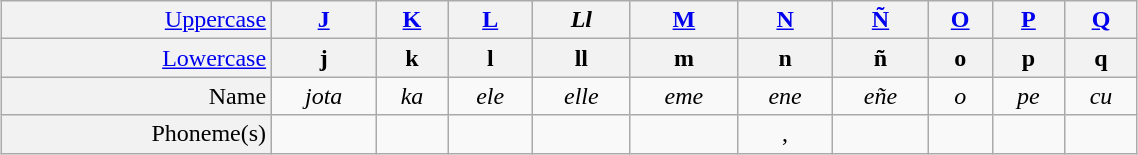<table class="wikitable" style="text-align:center; min-width:60%; margin-left:5px">
<tr>
<th style="font-weight:normal; text-align:right"><a href='#'>Uppercase</a></th>
<th><a href='#'>J</a></th>
<th><a href='#'>K</a></th>
<th><a href='#'>L</a></th>
<th><em>Ll</em></th>
<th><a href='#'>M</a></th>
<th><a href='#'>N</a></th>
<th><a href='#'>Ñ</a></th>
<th><a href='#'>O</a></th>
<th><a href='#'>P</a></th>
<th><a href='#'>Q</a></th>
</tr>
<tr>
<th style="font-weight:normal; text-align:right"><a href='#'>Lowercase</a></th>
<th>j</th>
<th>k</th>
<th>l</th>
<th>ll</th>
<th>m</th>
<th>n</th>
<th>ñ</th>
<th>o</th>
<th>p</th>
<th>q</th>
</tr>
<tr>
<th style="font-weight:normal; text-align:right">Name</th>
<td><em>jota</em></td>
<td><em>ka</em></td>
<td><em>ele</em></td>
<td><em>elle</em></td>
<td><em>eme</em></td>
<td><em>ene</em></td>
<td><em>eñe</em></td>
<td><em>o</em></td>
<td><em>pe</em></td>
<td><em>cu</em></td>
</tr>
<tr>
<th style="font-weight:normal; text-align:right">Phoneme(s)</th>
<td></td>
<td></td>
<td></td>
<td></td>
<td></td>
<td>, </td>
<td></td>
<td></td>
<td></td>
<td></td>
</tr>
</table>
